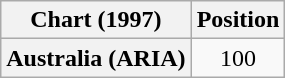<table class="wikitable plainrowheaders" style="text-align:center">
<tr>
<th>Chart (1997)</th>
<th>Position</th>
</tr>
<tr>
<th scope="row">Australia (ARIA)</th>
<td>100</td>
</tr>
</table>
